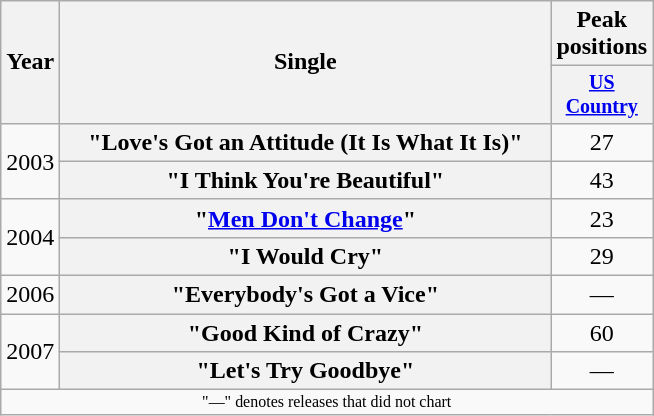<table class="wikitable plainrowheaders" style="text-align:center;">
<tr>
<th rowspan="2">Year</th>
<th rowspan="2" style="width:20em;">Single</th>
<th>Peak positions</th>
</tr>
<tr style="font-size:smaller;">
<th width="60"><a href='#'>US Country</a><br></th>
</tr>
<tr>
<td rowspan="2">2003</td>
<th scope="row">"Love's Got an Attitude (It Is What It Is)"</th>
<td>27</td>
</tr>
<tr>
<th scope="row">"I Think You're Beautiful"</th>
<td>43</td>
</tr>
<tr>
<td rowspan="2">2004</td>
<th scope="row">"<a href='#'>Men Don't Change</a>"</th>
<td>23</td>
</tr>
<tr>
<th scope="row">"I Would Cry"</th>
<td>29</td>
</tr>
<tr>
<td>2006</td>
<th scope="row">"Everybody's Got a Vice"</th>
<td>—</td>
</tr>
<tr>
<td rowspan="2">2007</td>
<th scope="row">"Good Kind of Crazy"</th>
<td>60</td>
</tr>
<tr>
<th scope="row">"Let's Try Goodbye"</th>
<td>—</td>
</tr>
<tr>
<td colspan="3" style="font-size:8pt">"—" denotes releases that did not chart</td>
</tr>
</table>
